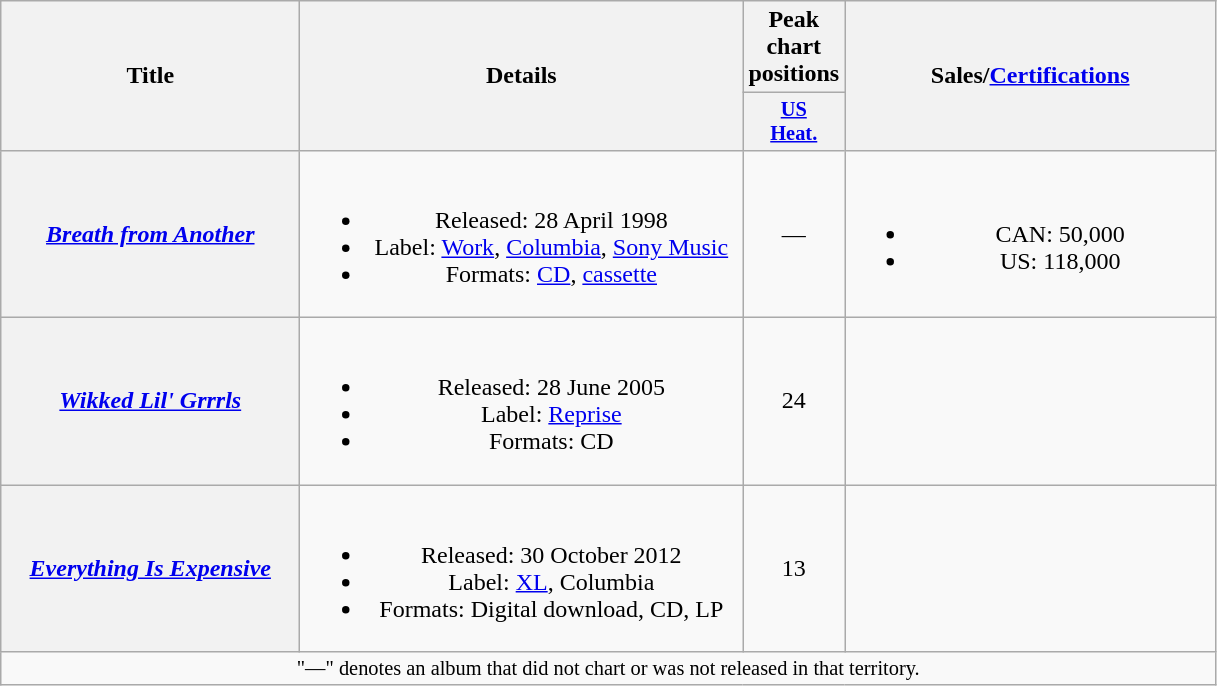<table class="wikitable plainrowheaders" style="text-align:center;">
<tr>
<th scope="col" rowspan="2" style="width:12em;">Title</th>
<th scope="col" rowspan="2" style="width:18em;">Details</th>
<th scope="col" colspan="1">Peak chart positions</th>
<th scope="col" rowspan="2" style="width:15em;">Sales/<a href='#'>Certifications</a></th>
</tr>
<tr>
<th scope="col" style="width:3em;font-size:85%;"><a href='#'>US<br>Heat.</a></th>
</tr>
<tr>
<th scope="row"><em><a href='#'>Breath from Another</a></em></th>
<td><br><ul><li>Released: 28 April 1998</li><li>Label: <a href='#'>Work</a>, <a href='#'>Columbia</a>, <a href='#'>Sony Music</a></li><li>Formats: <a href='#'>CD</a>, <a href='#'>cassette</a></li></ul></td>
<td>—</td>
<td><br><ul><li>CAN: 50,000</li><li>US: 118,000</li></ul></td>
</tr>
<tr>
<th scope="row"><em><a href='#'>Wikked Lil' Grrrls</a></em></th>
<td><br><ul><li>Released: 28 June 2005</li><li>Label: <a href='#'>Reprise</a></li><li>Formats: CD</li></ul></td>
<td>24</td>
<td></td>
</tr>
<tr>
<th scope="row"><em><a href='#'>Everything Is Expensive</a></em></th>
<td><br><ul><li>Released: 30 October 2012</li><li>Label: <a href='#'>XL</a>, Columbia</li><li>Formats: Digital download, CD, LP</li></ul></td>
<td>13</td>
<td></td>
</tr>
<tr>
<td colspan="4" style="font-size:85%">"—" denotes an album that did not chart or was not released in that territory.</td>
</tr>
</table>
